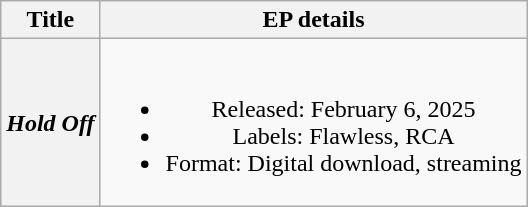<table class="wikitable plainrowheaders" style="text-align:center;">
<tr>
<th scope="col">Title</th>
<th scope="col">EP details</th>
</tr>
<tr>
<th scope="row"><em>Hold Off</em></th>
<td><br><ul><li>Released: February 6, 2025</li><li>Labels: Flawless, RCA</li><li>Format: Digital download, streaming</li></ul></td>
</tr>
</table>
